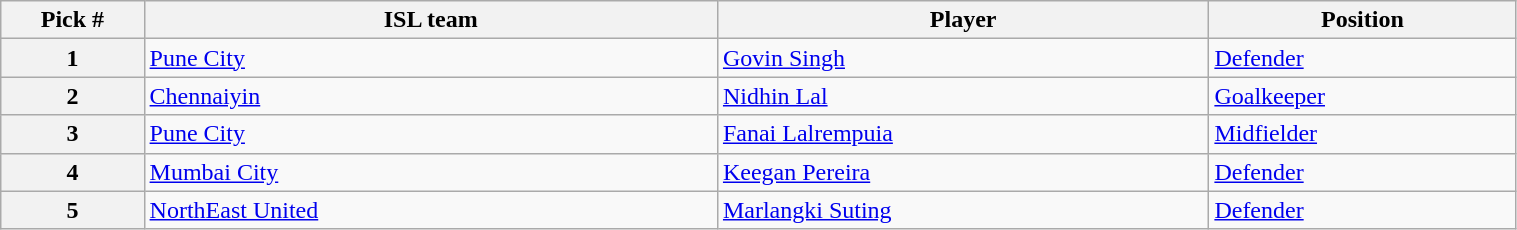<table class="wikitable sortable" style="width:80%">
<tr>
<th width=7%>Pick #</th>
<th width=28%>ISL team</th>
<th width=24%>Player</th>
<th width=15%>Position</th>
</tr>
<tr>
<th>1</th>
<td><a href='#'>Pune City</a></td>
<td><a href='#'>Govin Singh</a></td>
<td><a href='#'>Defender</a></td>
</tr>
<tr>
<th>2</th>
<td><a href='#'>Chennaiyin</a></td>
<td><a href='#'>Nidhin Lal</a></td>
<td><a href='#'>Goalkeeper</a></td>
</tr>
<tr>
<th>3</th>
<td><a href='#'>Pune City</a></td>
<td><a href='#'>Fanai Lalrempuia</a></td>
<td><a href='#'>Midfielder</a></td>
</tr>
<tr>
<th>4</th>
<td><a href='#'>Mumbai City</a></td>
<td><a href='#'>Keegan Pereira</a></td>
<td><a href='#'>Defender</a></td>
</tr>
<tr>
<th>5</th>
<td><a href='#'>NorthEast United</a></td>
<td><a href='#'>Marlangki Suting</a></td>
<td><a href='#'>Defender</a></td>
</tr>
</table>
